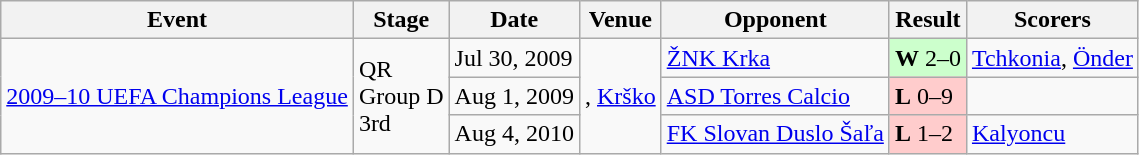<table class=wikitable>
<tr>
<th>Event</th>
<th>Stage</th>
<th>Date</th>
<th>Venue</th>
<th>Opponent</th>
<th>Result</th>
<th>Scorers</th>
</tr>
<tr>
<td rowspan=3><a href='#'>2009–10 UEFA Champions League</a></td>
<td rowspan=3>QR<br>Group D<br>3rd</td>
<td>Jul 30, 2009</td>
<td rowspan=3>, <a href='#'>Krško</a></td>
<td> <a href='#'>ŽNK Krka</a></td>
<td bgcolor=ccffcc><strong>W</strong> 2–0</td>
<td><a href='#'>Tchkonia</a>, <a href='#'>Önder</a></td>
</tr>
<tr>
<td>Aug 1, 2009</td>
<td> <a href='#'>ASD Torres Calcio</a></td>
<td bgcolor=ffcccc><strong>L</strong> 0–9</td>
<td></td>
</tr>
<tr>
<td>Aug 4, 2010</td>
<td> <a href='#'>FK Slovan Duslo Šaľa</a></td>
<td bgcolor=ffcccc><strong>L</strong> 1–2</td>
<td><a href='#'>Kalyoncu</a></td>
</tr>
</table>
